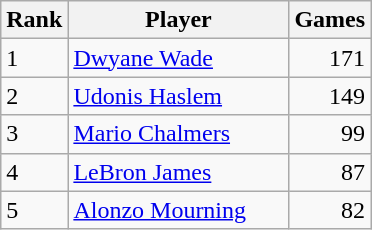<table class="wikitable">
<tr>
<th scope="col">Rank</th>
<th scope="col" width="140px">Player</th>
<th scope="col">Games</th>
</tr>
<tr>
<td>1</td>
<td><a href='#'>Dwyane Wade</a></td>
<td align="right">171</td>
</tr>
<tr>
<td>2</td>
<td><a href='#'>Udonis Haslem</a></td>
<td align="right">149</td>
</tr>
<tr>
<td>3</td>
<td><a href='#'>Mario Chalmers</a></td>
<td align="right">99</td>
</tr>
<tr>
<td>4</td>
<td><a href='#'>LeBron James</a></td>
<td align="right">87</td>
</tr>
<tr>
<td>5</td>
<td><a href='#'>Alonzo Mourning</a></td>
<td align="right">82</td>
</tr>
</table>
